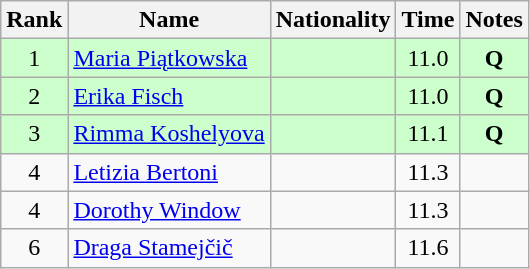<table class="wikitable sortable" style="text-align:center">
<tr>
<th>Rank</th>
<th>Name</th>
<th>Nationality</th>
<th>Time</th>
<th>Notes</th>
</tr>
<tr bgcolor=ccffcc>
<td>1</td>
<td align=left><a href='#'>Maria Piątkowska</a></td>
<td align=left></td>
<td>11.0</td>
<td><strong>Q</strong></td>
</tr>
<tr bgcolor=ccffcc>
<td>2</td>
<td align=left><a href='#'>Erika Fisch</a></td>
<td align=left></td>
<td>11.0</td>
<td><strong>Q</strong></td>
</tr>
<tr bgcolor=ccffcc>
<td>3</td>
<td align=left><a href='#'>Rimma Koshelyova</a></td>
<td align=left></td>
<td>11.1</td>
<td><strong>Q</strong></td>
</tr>
<tr>
<td>4</td>
<td align=left><a href='#'>Letizia Bertoni</a></td>
<td align=left></td>
<td>11.3</td>
<td></td>
</tr>
<tr>
<td>4</td>
<td align=left><a href='#'>Dorothy Window</a></td>
<td align=left></td>
<td>11.3</td>
<td></td>
</tr>
<tr>
<td>6</td>
<td align=left><a href='#'>Draga Stamejčič</a></td>
<td align=left></td>
<td>11.6</td>
<td></td>
</tr>
</table>
